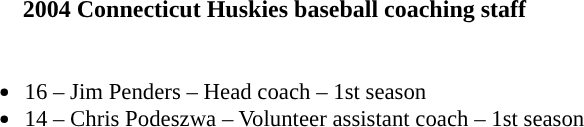<table class="toccolours">
<tr>
<th colspan=9>2004 Connecticut Huskies baseball coaching staff</th>
</tr>
<tr>
<td style="text-align: left; font-size: 95%;" valign="top"><br><ul><li>16 – Jim Penders – Head coach – 1st season</li><li>14 – Chris Podeszwa – Volunteer assistant coach – 1st season</li></ul></td>
</tr>
</table>
